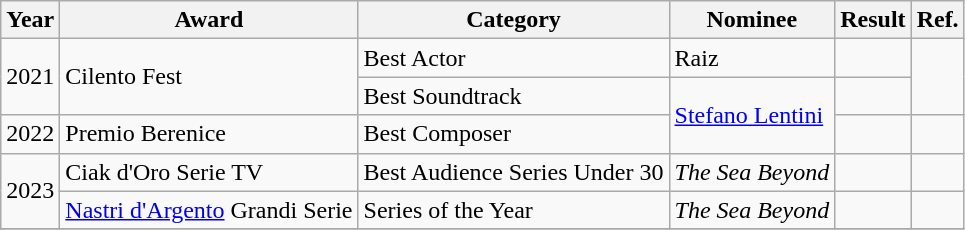<table class="wikitable">
<tr>
<th>Year</th>
<th>Award</th>
<th>Category</th>
<th>Nominee</th>
<th>Result</th>
<th>Ref.</th>
</tr>
<tr>
<td rowspan="2">2021</td>
<td rowspan="2">Cilento Fest</td>
<td>Best Actor</td>
<td>Raiz</td>
<td></td>
<td rowspan="2"></td>
</tr>
<tr>
<td>Best Soundtrack</td>
<td rowspan="2"><a href='#'>Stefano Lentini</a></td>
<td></td>
</tr>
<tr>
<td>2022</td>
<td>Premio Berenice</td>
<td>Best Composer</td>
<td></td>
<td></td>
</tr>
<tr>
<td rowspan="2">2023</td>
<td>Ciak d'Oro Serie TV</td>
<td>Best Audience Series Under 30</td>
<td><em>The Sea Beyond</em></td>
<td></td>
<td></td>
</tr>
<tr>
<td><a href='#'>Nastri d'Argento</a> Grandi Serie</td>
<td>Series of the Year</td>
<td><em>The Sea Beyond</em></td>
<td></td>
<td></td>
</tr>
<tr>
</tr>
</table>
